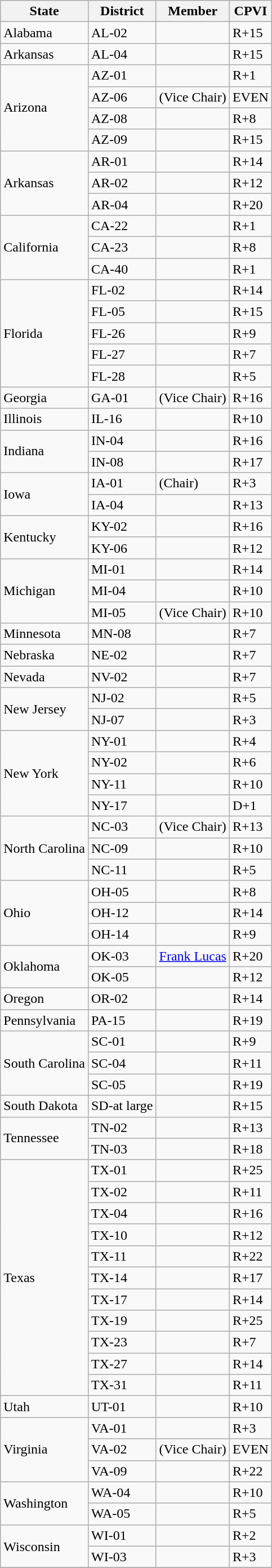<table class="wikitable sortable" id="votingmembers">
<tr style="vertical-align:bottom">
<th>State</th>
<th>District</th>
<th>Member</th>
<th>CPVI</th>
</tr>
<tr>
<td rowspan="1">Alabama</td>
<td>AL-02</td>
<td></td>
<td>R+15</td>
</tr>
<tr>
<td rowspan="1">Arkansas</td>
<td>AL-04</td>
<td></td>
<td>R+15</td>
</tr>
<tr>
<td rowspan="4">Arizona</td>
<td>AZ-01</td>
<td></td>
<td>R+1</td>
</tr>
<tr>
<td>AZ-06</td>
<td> (Vice Chair)</td>
<td>EVEN</td>
</tr>
<tr>
<td>AZ-08</td>
<td></td>
<td>R+8</td>
</tr>
<tr>
<td>AZ-09</td>
<td></td>
<td>R+15</td>
</tr>
<tr>
<td rowspan="3">Arkansas</td>
<td>AR-01</td>
<td></td>
<td>R+14</td>
</tr>
<tr>
<td>AR-02</td>
<td></td>
<td>R+12</td>
</tr>
<tr>
<td>AR-04</td>
<td></td>
<td>R+20</td>
</tr>
<tr>
<td rowspan="3">California</td>
<td>CA-22</td>
<td></td>
<td>R+1</td>
</tr>
<tr>
<td>CA-23</td>
<td></td>
<td>R+8</td>
</tr>
<tr>
<td>CA-40</td>
<td></td>
<td>R+1</td>
</tr>
<tr>
<td rowspan="5">Florida</td>
<td>FL-02</td>
<td></td>
<td>R+14</td>
</tr>
<tr>
<td>FL-05</td>
<td></td>
<td>R+15</td>
</tr>
<tr>
<td>FL-26</td>
<td></td>
<td>R+9</td>
</tr>
<tr>
<td>FL-27</td>
<td></td>
<td>R+7</td>
</tr>
<tr>
<td>FL-28</td>
<td></td>
<td>R+5</td>
</tr>
<tr>
<td rowspan="1">Georgia</td>
<td>GA-01</td>
<td> (Vice Chair)</td>
<td>R+16</td>
</tr>
<tr>
<td rowspan="1">Illinois</td>
<td>IL-16</td>
<td></td>
<td>R+10</td>
</tr>
<tr>
<td rowspan="2">Indiana</td>
<td>IN-04</td>
<td></td>
<td>R+16</td>
</tr>
<tr>
<td>IN-08</td>
<td></td>
<td>R+17</td>
</tr>
<tr>
<td rowspan="2">Iowa</td>
<td>IA-01</td>
<td> (Chair)</td>
<td>R+3</td>
</tr>
<tr>
<td>IA-04</td>
<td></td>
<td>R+13</td>
</tr>
<tr>
<td rowspan="2">Kentucky</td>
<td>KY-02</td>
<td></td>
<td>R+16</td>
</tr>
<tr>
<td>KY-06</td>
<td></td>
<td>R+12</td>
</tr>
<tr>
<td rowspan="3">Michigan</td>
<td>MI-01</td>
<td></td>
<td>R+14</td>
</tr>
<tr>
<td>MI-04</td>
<td></td>
<td>R+10</td>
</tr>
<tr>
<td>MI-05</td>
<td> (Vice Chair)</td>
<td>R+10</td>
</tr>
<tr>
<td rowspan="1">Minnesota</td>
<td>MN-08</td>
<td></td>
<td>R+7</td>
</tr>
<tr>
<td rowspan="1">Nebraska</td>
<td>NE-02</td>
<td></td>
<td>R+7</td>
</tr>
<tr>
<td rowspan="1">Nevada</td>
<td>NV-02</td>
<td></td>
<td>R+7</td>
</tr>
<tr>
<td rowspan="2">New Jersey</td>
<td>NJ-02</td>
<td></td>
<td>R+5</td>
</tr>
<tr>
<td>NJ-07</td>
<td></td>
<td>R+3</td>
</tr>
<tr>
<td rowspan="4">New York</td>
<td>NY-01</td>
<td></td>
<td>R+4</td>
</tr>
<tr>
<td>NY-02</td>
<td></td>
<td>R+6</td>
</tr>
<tr>
<td>NY-11</td>
<td></td>
<td>R+10</td>
</tr>
<tr>
<td>NY-17</td>
<td></td>
<td>D+1</td>
</tr>
<tr>
<td rowspan="3">North Carolina</td>
<td>NC-03</td>
<td> (Vice Chair)</td>
<td>R+13</td>
</tr>
<tr>
<td>NC-09</td>
<td></td>
<td>R+10</td>
</tr>
<tr>
<td>NC-11</td>
<td></td>
<td>R+5</td>
</tr>
<tr>
<td rowspan="3">Ohio</td>
<td>OH-05</td>
<td></td>
<td>R+8</td>
</tr>
<tr>
<td>OH-12</td>
<td></td>
<td>R+14</td>
</tr>
<tr>
<td>OH-14</td>
<td></td>
<td>R+9</td>
</tr>
<tr>
<td rowspan="2">Oklahoma</td>
<td>OK-03</td>
<td><a href='#'>Frank Lucas</a></td>
<td>R+20</td>
</tr>
<tr>
<td>OK-05</td>
<td></td>
<td>R+12</td>
</tr>
<tr>
<td rowspan="1">Oregon</td>
<td>OR-02</td>
<td></td>
<td>R+14</td>
</tr>
<tr>
<td rowspan="1">Pennsylvania</td>
<td>PA-15</td>
<td></td>
<td>R+19</td>
</tr>
<tr>
<td rowspan="3">South Carolina</td>
<td>SC-01</td>
<td></td>
<td>R+9</td>
</tr>
<tr>
<td>SC-04</td>
<td></td>
<td>R+11</td>
</tr>
<tr>
<td>SC-05</td>
<td></td>
<td>R+19</td>
</tr>
<tr>
<td rowspan="1">South Dakota</td>
<td>SD-at large</td>
<td></td>
<td>R+15</td>
</tr>
<tr>
<td rowspan="2">Tennessee</td>
<td>TN-02</td>
<td></td>
<td>R+13</td>
</tr>
<tr>
<td>TN-03</td>
<td></td>
<td>R+18</td>
</tr>
<tr>
<td rowspan="11">Texas</td>
<td>TX-01</td>
<td></td>
<td>R+25</td>
</tr>
<tr>
<td>TX-02</td>
<td></td>
<td>R+11</td>
</tr>
<tr>
<td>TX-04</td>
<td></td>
<td>R+16</td>
</tr>
<tr>
<td>TX-10</td>
<td></td>
<td>R+12</td>
</tr>
<tr>
<td>TX-11</td>
<td></td>
<td>R+22</td>
</tr>
<tr>
<td>TX-14</td>
<td></td>
<td>R+17</td>
</tr>
<tr>
<td>TX-17</td>
<td></td>
<td>R+14</td>
</tr>
<tr>
<td>TX-19</td>
<td></td>
<td>R+25</td>
</tr>
<tr>
<td>TX-23</td>
<td></td>
<td>R+7</td>
</tr>
<tr>
<td>TX-27</td>
<td></td>
<td>R+14</td>
</tr>
<tr>
<td>TX-31</td>
<td></td>
<td>R+11</td>
</tr>
<tr>
<td rowspan="1">Utah</td>
<td>UT-01</td>
<td></td>
<td>R+10</td>
</tr>
<tr>
<td rowspan="3">Virginia</td>
<td>VA-01</td>
<td></td>
<td>R+3</td>
</tr>
<tr>
<td>VA-02</td>
<td> (Vice Chair)</td>
<td>EVEN</td>
</tr>
<tr>
<td>VA-09</td>
<td></td>
<td>R+22</td>
</tr>
<tr>
<td rowspan="2">Washington</td>
<td>WA-04</td>
<td></td>
<td>R+10</td>
</tr>
<tr>
<td>WA-05</td>
<td></td>
<td>R+5</td>
</tr>
<tr>
<td rowspan="2">Wisconsin</td>
<td>WI-01</td>
<td></td>
<td>R+2</td>
</tr>
<tr>
<td>WI-03</td>
<td></td>
<td>R+3</td>
</tr>
<tr>
</tr>
</table>
